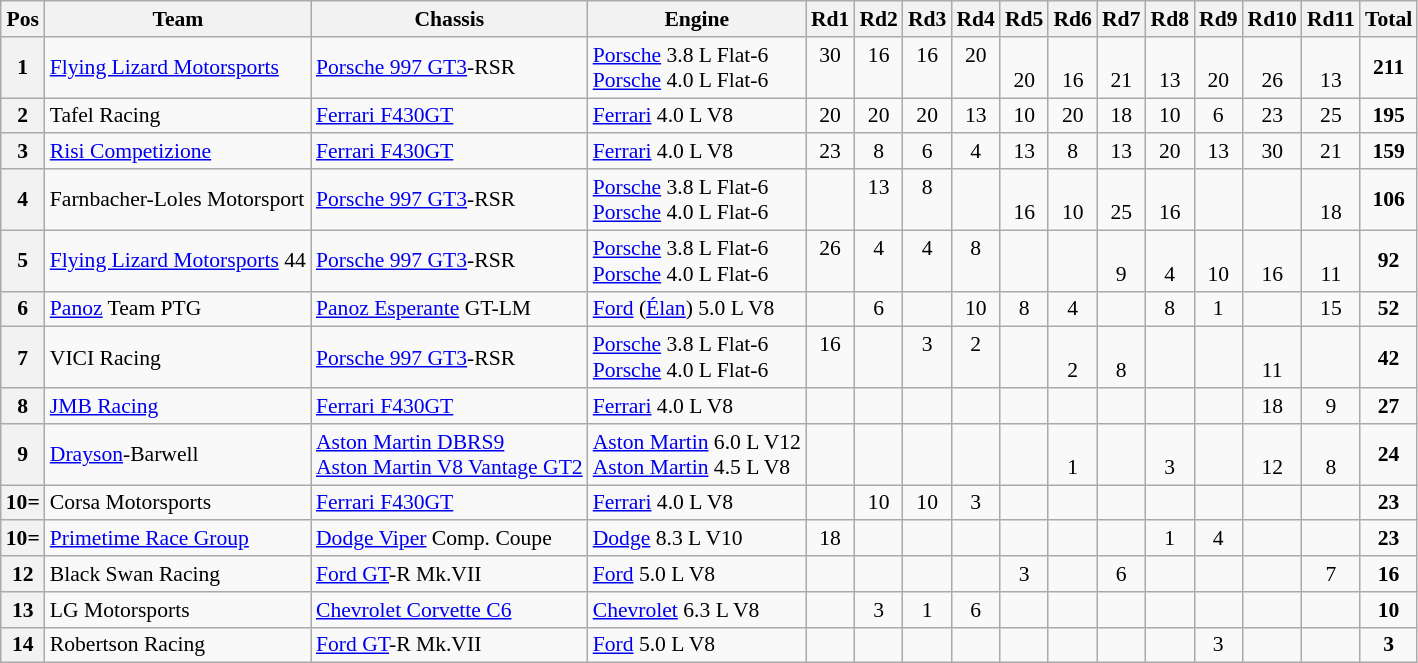<table class="wikitable" style="font-size: 90%;">
<tr>
<th>Pos</th>
<th>Team</th>
<th>Chassis</th>
<th>Engine</th>
<th>Rd1</th>
<th>Rd2</th>
<th>Rd3</th>
<th>Rd4</th>
<th>Rd5</th>
<th>Rd6</th>
<th>Rd7</th>
<th>Rd8</th>
<th>Rd9</th>
<th>Rd10</th>
<th>Rd11</th>
<th>Total</th>
</tr>
<tr>
<th>1</th>
<td> <a href='#'>Flying Lizard Motorsports</a></td>
<td><a href='#'>Porsche 997 GT3</a>-RSR</td>
<td><a href='#'>Porsche</a> 3.8 L Flat-6<br><a href='#'>Porsche</a> 4.0 L Flat-6</td>
<td align="center">30<br> </td>
<td align="center">16<br> </td>
<td align="center">16<br> </td>
<td align="center">20<br> </td>
<td align="center"> <br>20</td>
<td align="center"> <br>16</td>
<td align="center"> <br>21</td>
<td align="center"> <br>13</td>
<td align="center"> <br>20</td>
<td align="center"> <br>26</td>
<td align="center"> <br>13</td>
<td align="center"><strong>211</strong></td>
</tr>
<tr>
<th>2</th>
<td> Tafel Racing</td>
<td><a href='#'>Ferrari F430GT</a></td>
<td><a href='#'>Ferrari</a> 4.0 L V8</td>
<td align="center">20</td>
<td align="center">20</td>
<td align="center">20</td>
<td align="center">13</td>
<td align="center">10</td>
<td align="center">20</td>
<td align="center">18</td>
<td align="center">10</td>
<td align="center">6</td>
<td align="center">23</td>
<td align="center">25</td>
<td align="center"><strong>195</strong></td>
</tr>
<tr>
<th>3</th>
<td> <a href='#'>Risi Competizione</a></td>
<td><a href='#'>Ferrari F430GT</a></td>
<td><a href='#'>Ferrari</a> 4.0 L V8</td>
<td align="center">23</td>
<td align="center">8</td>
<td align="center">6</td>
<td align="center">4</td>
<td align="center">13</td>
<td align="center">8</td>
<td align="center">13</td>
<td align="center">20</td>
<td align="center">13</td>
<td align="center">30</td>
<td align="center">21</td>
<td align="center"><strong>159</strong></td>
</tr>
<tr>
<th>4</th>
<td> Farnbacher-Loles Motorsport</td>
<td><a href='#'>Porsche 997 GT3</a>-RSR</td>
<td><a href='#'>Porsche</a> 3.8 L Flat-6<br><a href='#'>Porsche</a> 4.0 L Flat-6</td>
<td></td>
<td align="center">13<br> </td>
<td align="center">8<br> </td>
<td></td>
<td align="center"> <br>16</td>
<td align="center"> <br>10</td>
<td align="center"> <br>25</td>
<td align="center"> <br>16</td>
<td></td>
<td></td>
<td align="center"> <br>18</td>
<td align="center"><strong>106</strong></td>
</tr>
<tr>
<th>5</th>
<td> <a href='#'>Flying Lizard Motorsports</a> 44</td>
<td><a href='#'>Porsche 997 GT3</a>-RSR</td>
<td><a href='#'>Porsche</a> 3.8 L Flat-6<br><a href='#'>Porsche</a> 4.0 L Flat-6</td>
<td align="center">26<br> </td>
<td align="center">4<br> </td>
<td align="center">4<br> </td>
<td align="center">8<br> </td>
<td></td>
<td></td>
<td align="center"> <br>9</td>
<td align="center"> <br>4</td>
<td align="center"> <br>10</td>
<td align="center"> <br>16</td>
<td align="center"> <br>11</td>
<td align="center"><strong>92</strong></td>
</tr>
<tr>
<th>6</th>
<td> <a href='#'>Panoz</a> Team PTG</td>
<td><a href='#'>Panoz Esperante</a> GT-LM</td>
<td><a href='#'>Ford</a> (<a href='#'>Élan</a>) 5.0 L V8</td>
<td></td>
<td align="center">6</td>
<td></td>
<td align="center">10</td>
<td align="center">8</td>
<td align="center">4</td>
<td></td>
<td align="center">8</td>
<td align="center">1</td>
<td></td>
<td align="center">15</td>
<td align="center"><strong>52</strong></td>
</tr>
<tr>
<th>7</th>
<td> VICI Racing</td>
<td><a href='#'>Porsche 997 GT3</a>-RSR</td>
<td><a href='#'>Porsche</a> 3.8 L Flat-6<br><a href='#'>Porsche</a> 4.0 L Flat-6</td>
<td align="center">16<br> </td>
<td></td>
<td align="center">3<br> </td>
<td align="center">2<br> </td>
<td></td>
<td align="center"> <br>2</td>
<td align="center"> <br>8</td>
<td></td>
<td></td>
<td align="center"> <br>11</td>
<td></td>
<td align="center"><strong>42</strong></td>
</tr>
<tr>
<th>8</th>
<td> <a href='#'>JMB Racing</a></td>
<td><a href='#'>Ferrari F430GT</a></td>
<td><a href='#'>Ferrari</a> 4.0 L V8</td>
<td></td>
<td></td>
<td></td>
<td></td>
<td></td>
<td></td>
<td></td>
<td></td>
<td></td>
<td align="center">18</td>
<td align="center">9</td>
<td align="center"><strong>27</strong></td>
</tr>
<tr>
<th>9</th>
<td> <a href='#'>Drayson</a>-Barwell</td>
<td><a href='#'>Aston Martin DBRS9</a><br><a href='#'>Aston Martin V8 Vantage GT2</a></td>
<td><a href='#'>Aston Martin</a> 6.0 L V12<br><a href='#'>Aston Martin</a> 4.5 L V8</td>
<td></td>
<td></td>
<td></td>
<td></td>
<td></td>
<td align="center"> <br>1</td>
<td></td>
<td align="center"> <br>3</td>
<td></td>
<td align="center"> <br>12</td>
<td align="center"> <br>8</td>
<td align="center"><strong>24</strong></td>
</tr>
<tr>
<th>10=</th>
<td> Corsa Motorsports</td>
<td><a href='#'>Ferrari F430GT</a></td>
<td><a href='#'>Ferrari</a> 4.0 L V8</td>
<td></td>
<td align="center">10</td>
<td align="center">10</td>
<td align="center">3</td>
<td></td>
<td></td>
<td></td>
<td></td>
<td></td>
<td></td>
<td></td>
<td align="center"><strong>23</strong></td>
</tr>
<tr>
<th>10=</th>
<td> <a href='#'>Primetime Race Group</a></td>
<td><a href='#'>Dodge Viper</a> Comp. Coupe</td>
<td><a href='#'>Dodge</a> 8.3 L V10</td>
<td align="center">18</td>
<td></td>
<td></td>
<td></td>
<td></td>
<td></td>
<td></td>
<td align="center">1</td>
<td align="center">4</td>
<td></td>
<td></td>
<td align="center"><strong>23</strong></td>
</tr>
<tr>
<th>12</th>
<td> Black Swan Racing</td>
<td><a href='#'>Ford GT</a>-R Mk.VII</td>
<td><a href='#'>Ford</a> 5.0 L V8</td>
<td></td>
<td></td>
<td></td>
<td></td>
<td align="center">3</td>
<td></td>
<td align="center">6</td>
<td></td>
<td></td>
<td></td>
<td align="center">7</td>
<td align="center"><strong>16</strong></td>
</tr>
<tr>
<th>13</th>
<td> LG Motorsports</td>
<td><a href='#'>Chevrolet Corvette C6</a></td>
<td><a href='#'>Chevrolet</a> 6.3 L V8</td>
<td></td>
<td align="center">3</td>
<td align="center">1</td>
<td align="center">6</td>
<td></td>
<td></td>
<td></td>
<td></td>
<td></td>
<td></td>
<td></td>
<td align="center"><strong>10</strong></td>
</tr>
<tr>
<th>14</th>
<td> Robertson Racing</td>
<td><a href='#'>Ford GT</a>-R Mk.VII</td>
<td><a href='#'>Ford</a> 5.0 L V8</td>
<td></td>
<td></td>
<td></td>
<td></td>
<td></td>
<td></td>
<td></td>
<td></td>
<td align="center">3</td>
<td></td>
<td></td>
<td align="center"><strong>3</strong></td>
</tr>
</table>
